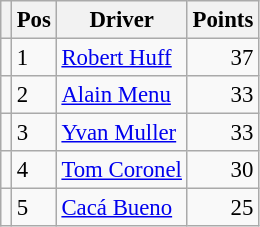<table class="wikitable" style="font-size: 95%;">
<tr>
<th></th>
<th>Pos</th>
<th>Driver</th>
<th>Points</th>
</tr>
<tr>
<td align="left"></td>
<td>1</td>
<td> <a href='#'>Robert Huff</a></td>
<td align="right">37</td>
</tr>
<tr>
<td align="left"></td>
<td>2</td>
<td> <a href='#'>Alain Menu</a></td>
<td align="right">33</td>
</tr>
<tr>
<td align="left"></td>
<td>3</td>
<td> <a href='#'>Yvan Muller</a></td>
<td align="right">33</td>
</tr>
<tr>
<td align="left"></td>
<td>4</td>
<td> <a href='#'>Tom Coronel</a></td>
<td align="right">30</td>
</tr>
<tr>
<td align="left"></td>
<td>5</td>
<td> <a href='#'>Cacá Bueno</a></td>
<td align="right">25</td>
</tr>
</table>
